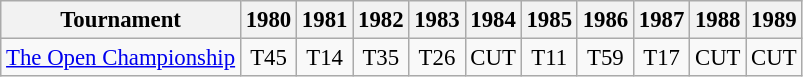<table class="wikitable" style="font-size:95%;text-align:center;">
<tr>
<th>Tournament</th>
<th>1980</th>
<th>1981</th>
<th>1982</th>
<th>1983</th>
<th>1984</th>
<th>1985</th>
<th>1986</th>
<th>1987</th>
<th>1988</th>
<th>1989</th>
</tr>
<tr>
<td align=left><a href='#'>The Open Championship</a></td>
<td>T45</td>
<td>T14</td>
<td>T35</td>
<td>T26</td>
<td>CUT</td>
<td>T11</td>
<td>T59</td>
<td>T17</td>
<td>CUT</td>
<td>CUT</td>
</tr>
</table>
